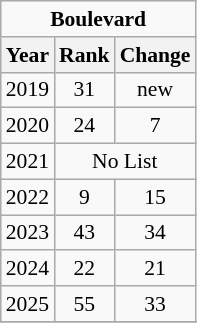<table class="wikitable" style="font-size: 90%; text-align: center;">
<tr>
<td colspan="3"><strong>Boulevard</strong></td>
</tr>
<tr>
<th>Year</th>
<th>Rank</th>
<th>Change</th>
</tr>
<tr>
<td>2019</td>
<td>31</td>
<td>new</td>
</tr>
<tr>
<td>2020</td>
<td>24</td>
<td> 7</td>
</tr>
<tr>
<td>2021</td>
<td colspan="2">No List</td>
</tr>
<tr>
<td>2022</td>
<td>9</td>
<td> 15</td>
</tr>
<tr>
<td>2023</td>
<td>43</td>
<td> 34</td>
</tr>
<tr>
<td>2024</td>
<td>22</td>
<td> 21</td>
</tr>
<tr>
<td>2025</td>
<td>55</td>
<td> 33</td>
</tr>
<tr>
</tr>
</table>
